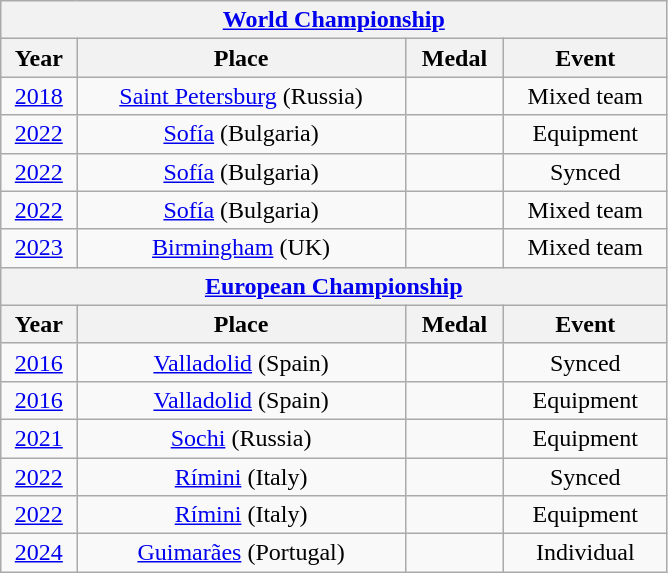<table class="wikitable center col2izq" style="text-align:center;width:445px;">
<tr>
<th colspan="4"><a href='#'>World Championship</a></th>
</tr>
<tr>
<th>Year</th>
<th>Place</th>
<th>Medal</th>
<th>Event</th>
</tr>
<tr>
<td><a href='#'>2018</a></td>
<td><a href='#'>Saint Petersburg</a> (Russia)</td>
<td></td>
<td>Mixed team</td>
</tr>
<tr>
<td><a href='#'>2022</a></td>
<td><a href='#'>Sofía</a> (Bulgaria)</td>
<td></td>
<td>Equipment</td>
</tr>
<tr>
<td><a href='#'>2022</a></td>
<td><a href='#'>Sofía</a> (Bulgaria)</td>
<td></td>
<td>Synced</td>
</tr>
<tr>
<td><a href='#'>2022</a></td>
<td><a href='#'>Sofía</a> (Bulgaria)</td>
<td></td>
<td>Mixed team</td>
</tr>
<tr>
<td><a href='#'>2023</a></td>
<td><a href='#'>Birmingham</a> (UK)</td>
<td></td>
<td>Mixed team</td>
</tr>
<tr>
<th colspan="4"><a href='#'>European Championship</a></th>
</tr>
<tr>
<th>Year</th>
<th>Place</th>
<th>Medal</th>
<th>Event</th>
</tr>
<tr>
<td><a href='#'>2016</a></td>
<td><a href='#'>Valladolid</a> (Spain)</td>
<td></td>
<td>Synced</td>
</tr>
<tr>
<td><a href='#'>2016</a></td>
<td><a href='#'>Valladolid</a> (Spain)</td>
<td></td>
<td>Equipment</td>
</tr>
<tr>
<td><a href='#'>2021</a></td>
<td><a href='#'>Sochi</a> (Russia)</td>
<td></td>
<td>Equipment</td>
</tr>
<tr>
<td><a href='#'>2022</a></td>
<td><a href='#'>Rímini</a> (Italy)</td>
<td></td>
<td>Synced</td>
</tr>
<tr>
<td><a href='#'>2022</a></td>
<td><a href='#'>Rímini</a> (Italy)</td>
<td></td>
<td>Equipment</td>
</tr>
<tr>
<td><a href='#'>2024</a></td>
<td><a href='#'>Guimarães</a> (Portugal)</td>
<td></td>
<td>Individual</td>
</tr>
</table>
